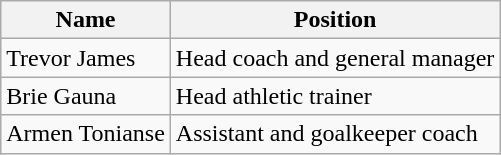<table class="wikitable">
<tr>
<th>Name</th>
<th>Position</th>
</tr>
<tr>
<td> Trevor James</td>
<td>Head coach and general manager</td>
</tr>
<tr>
<td> Brie Gauna</td>
<td>Head athletic trainer</td>
</tr>
<tr>
<td> Armen Tonianse</td>
<td>Assistant and goalkeeper coach</td>
</tr>
</table>
